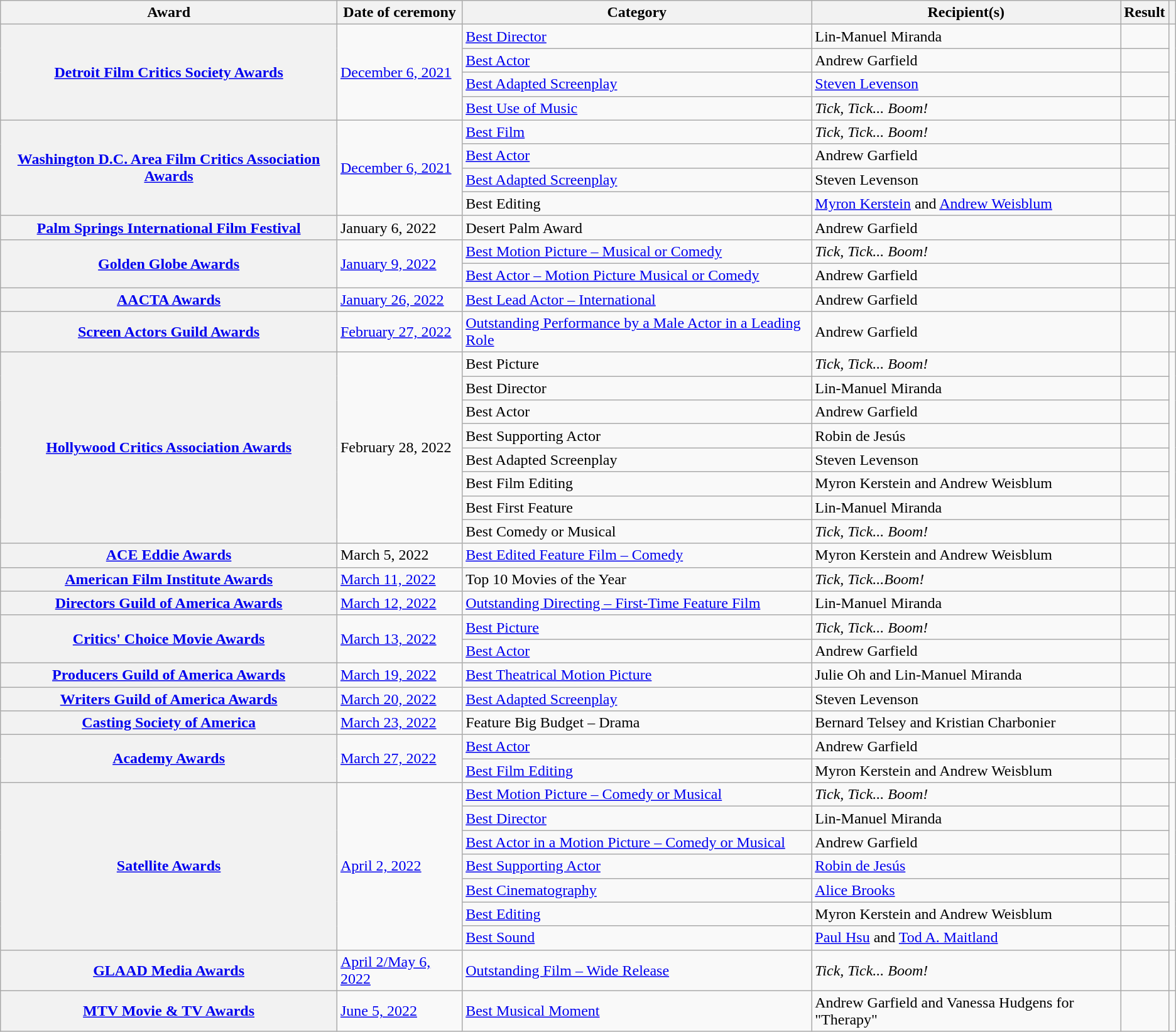<table class="wikitable plainrowheaders">
<tr>
<th>Award</th>
<th>Date of ceremony</th>
<th>Category</th>
<th>Recipient(s)</th>
<th>Result</th>
<th></th>
</tr>
<tr>
<th scope="row" rowspan="4"><a href='#'>Detroit Film Critics Society Awards</a></th>
<td rowspan="4"><a href='#'>December 6, 2021</a></td>
<td><a href='#'>Best Director</a></td>
<td>Lin-Manuel Miranda</td>
<td></td>
<td rowspan="4" align="center"></td>
</tr>
<tr>
<td><a href='#'>Best Actor</a></td>
<td>Andrew Garfield</td>
<td></td>
</tr>
<tr>
<td><a href='#'>Best Adapted Screenplay</a></td>
<td><a href='#'>Steven Levenson</a></td>
<td></td>
</tr>
<tr>
<td><a href='#'>Best Use of Music</a></td>
<td><em>Tick, Tick... Boom!</em></td>
<td></td>
</tr>
<tr>
<th scope="row" rowspan="4"><a href='#'>Washington D.C. Area Film Critics Association Awards</a></th>
<td rowspan="4"><a href='#'>December 6, 2021</a></td>
<td><a href='#'>Best Film</a></td>
<td><em>Tick, Tick... Boom!</em></td>
<td></td>
<td align="center" rowspan="4"></td>
</tr>
<tr>
<td><a href='#'>Best Actor</a></td>
<td>Andrew Garfield</td>
<td></td>
</tr>
<tr>
<td><a href='#'>Best Adapted Screenplay</a></td>
<td>Steven Levenson</td>
<td></td>
</tr>
<tr>
<td>Best Editing</td>
<td><a href='#'>Myron Kerstein</a> and <a href='#'>Andrew Weisblum</a></td>
<td></td>
</tr>
<tr>
<th scope="row"><a href='#'>Palm Springs International Film Festival</a></th>
<td>January 6, 2022</td>
<td>Desert Palm Award</td>
<td>Andrew Garfield</td>
<td></td>
<td align="center"></td>
</tr>
<tr>
<th scope="row" rowspan="2"><a href='#'>Golden Globe Awards</a></th>
<td rowspan="2"><a href='#'>January 9, 2022</a></td>
<td><a href='#'>Best Motion Picture – Musical or Comedy</a></td>
<td><em>Tick, Tick... Boom!</em></td>
<td></td>
<td rowspan="2" align="center"></td>
</tr>
<tr>
<td><a href='#'>Best Actor – Motion Picture Musical or Comedy</a></td>
<td>Andrew Garfield</td>
<td></td>
</tr>
<tr>
<th scope="row"><a href='#'>AACTA Awards</a></th>
<td><a href='#'>January 26, 2022</a></td>
<td><a href='#'>Best Lead Actor – International</a></td>
<td>Andrew Garfield</td>
<td></td>
<td align="center"></td>
</tr>
<tr>
<th scope="row"><a href='#'>Screen Actors Guild Awards</a></th>
<td><a href='#'>February 27, 2022</a></td>
<td><a href='#'>Outstanding Performance by a Male Actor in a Leading Role</a></td>
<td>Andrew Garfield</td>
<td></td>
<td align="center"></td>
</tr>
<tr>
<th scope="row" rowspan="8"><a href='#'>Hollywood Critics Association Awards</a></th>
<td rowspan="8">February 28, 2022</td>
<td>Best Picture</td>
<td><em>Tick, Tick... Boom!</em></td>
<td></td>
<td rowspan="8" align="center"></td>
</tr>
<tr>
<td>Best Director</td>
<td>Lin-Manuel Miranda</td>
<td></td>
</tr>
<tr>
<td>Best Actor</td>
<td>Andrew Garfield</td>
<td></td>
</tr>
<tr>
<td>Best Supporting Actor</td>
<td>Robin de Jesús</td>
<td></td>
</tr>
<tr>
<td>Best Adapted Screenplay</td>
<td>Steven Levenson</td>
<td></td>
</tr>
<tr>
<td>Best Film Editing</td>
<td>Myron Kerstein and Andrew Weisblum</td>
<td></td>
</tr>
<tr>
<td>Best First Feature</td>
<td>Lin-Manuel Miranda</td>
<td></td>
</tr>
<tr>
<td>Best Comedy or Musical</td>
<td><em>Tick, Tick... Boom!</em></td>
<td></td>
</tr>
<tr>
<th scope="row"><a href='#'>ACE Eddie Awards</a></th>
<td>March 5, 2022</td>
<td><a href='#'>Best Edited Feature Film – Comedy</a></td>
<td>Myron Kerstein and Andrew Weisblum</td>
<td></td>
<td></td>
</tr>
<tr>
<th scope="row"><a href='#'>American Film Institute Awards</a></th>
<td><a href='#'>March 11, 2022</a></td>
<td>Top 10 Movies of the Year</td>
<td><em>Tick, Tick...Boom!</em></td>
<td></td>
<td align="center"></td>
</tr>
<tr>
<th scope="row"><a href='#'>Directors Guild of America Awards</a></th>
<td><a href='#'>March 12, 2022</a></td>
<td><a href='#'>Outstanding Directing – First-Time Feature Film</a></td>
<td>Lin-Manuel Miranda</td>
<td></td>
<td></td>
</tr>
<tr>
<th scope ="row" rowspan="2"><a href='#'>Critics' Choice Movie Awards</a></th>
<td rowspan="2"><a href='#'>March 13, 2022</a></td>
<td><a href='#'>Best Picture</a></td>
<td><em>Tick, Tick... Boom!</em></td>
<td></td>
<td rowspan="2"></td>
</tr>
<tr>
<td><a href='#'>Best Actor</a></td>
<td>Andrew Garfield</td>
<td></td>
</tr>
<tr>
<th scope="row"><a href='#'>Producers Guild of America Awards</a></th>
<td><a href='#'>March 19, 2022</a></td>
<td><a href='#'>Best Theatrical Motion Picture</a></td>
<td>Julie Oh and Lin-Manuel Miranda</td>
<td></td>
<td></td>
</tr>
<tr>
<th scope="row"><a href='#'>Writers Guild of America Awards</a></th>
<td><a href='#'>March 20, 2022</a></td>
<td><a href='#'>Best Adapted Screenplay</a></td>
<td>Steven Levenson</td>
<td></td>
<td></td>
</tr>
<tr>
<th scope="row"><a href='#'>Casting Society of America</a></th>
<td><a href='#'>March 23, 2022</a></td>
<td>Feature Big Budget – Drama</td>
<td>Bernard Telsey and Kristian Charbonier</td>
<td></td>
<td align="center"></td>
</tr>
<tr>
<th scope="row" rowspan="2"><a href='#'>Academy Awards</a></th>
<td rowspan="2"><a href='#'>March 27, 2022</a></td>
<td><a href='#'>Best Actor</a></td>
<td>Andrew Garfield</td>
<td></td>
<td rowspan="2" align="center"></td>
</tr>
<tr>
<td><a href='#'>Best Film Editing</a></td>
<td>Myron Kerstein and Andrew Weisblum</td>
<td></td>
</tr>
<tr>
<th scope="row" rowspan="7"><a href='#'>Satellite Awards</a></th>
<td rowspan="7"><a href='#'>April 2, 2022</a></td>
<td><a href='#'>Best Motion Picture – Comedy or Musical</a></td>
<td><em>Tick, Tick... Boom!</em></td>
<td></td>
<td rowspan="7" align="center"></td>
</tr>
<tr>
<td><a href='#'>Best Director</a></td>
<td>Lin-Manuel Miranda</td>
<td></td>
</tr>
<tr>
<td><a href='#'>Best Actor in a Motion Picture – Comedy or Musical</a></td>
<td>Andrew Garfield</td>
<td></td>
</tr>
<tr>
<td><a href='#'>Best Supporting Actor</a></td>
<td><a href='#'>Robin de Jesús</a></td>
<td></td>
</tr>
<tr>
<td><a href='#'>Best Cinematography</a></td>
<td><a href='#'>Alice Brooks</a></td>
<td></td>
</tr>
<tr>
<td><a href='#'>Best Editing</a></td>
<td>Myron Kerstein and Andrew Weisblum</td>
<td></td>
</tr>
<tr>
<td><a href='#'>Best Sound</a></td>
<td><a href='#'>Paul Hsu</a> and <a href='#'>Tod A. Maitland</a></td>
<td></td>
</tr>
<tr>
<th scope="row"><a href='#'>GLAAD Media Awards</a></th>
<td><a href='#'>April 2/May 6, 2022</a></td>
<td><a href='#'>Outstanding Film – Wide Release</a></td>
<td><em>Tick, Tick... Boom!</em></td>
<td></td>
<td></td>
</tr>
<tr>
<th scope="row"><a href='#'>MTV Movie & TV Awards</a></th>
<td><a href='#'>June 5, 2022</a></td>
<td><a href='#'>Best Musical Moment</a></td>
<td>Andrew Garfield and Vanessa Hudgens for "Therapy"</td>
<td></td>
<td></td>
</tr>
</table>
